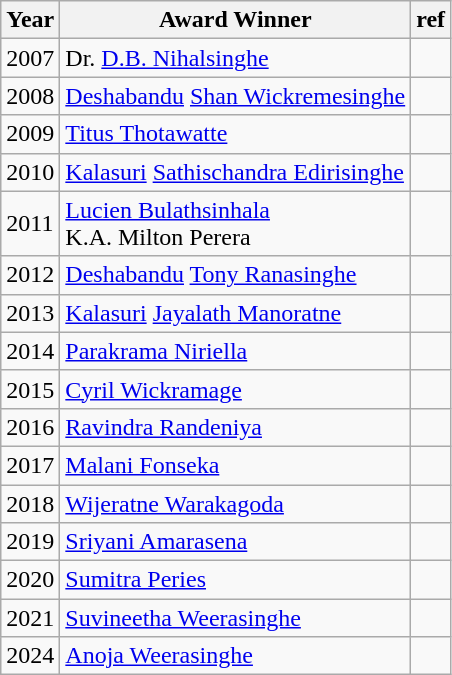<table class="wikitable">
<tr>
<th>Year</th>
<th>Award Winner</th>
<th>ref</th>
</tr>
<tr>
<td>2007</td>
<td>Dr. <a href='#'>D.B. Nihalsinghe</a></td>
<td></td>
</tr>
<tr>
<td>2008</td>
<td><a href='#'>Deshabandu</a> <a href='#'>Shan Wickremesinghe</a></td>
<td></td>
</tr>
<tr>
<td>2009</td>
<td><a href='#'>Titus Thotawatte</a></td>
<td></td>
</tr>
<tr>
<td>2010</td>
<td><a href='#'>Kalasuri</a> <a href='#'>Sathischandra Edirisinghe</a></td>
<td></td>
</tr>
<tr>
<td>2011</td>
<td><a href='#'>Lucien Bulathsinhala</a> <br> K.A. Milton Perera</td>
<td></td>
</tr>
<tr>
<td>2012</td>
<td><a href='#'>Deshabandu</a> <a href='#'>Tony Ranasinghe</a></td>
<td></td>
</tr>
<tr>
<td>2013</td>
<td><a href='#'>Kalasuri</a> <a href='#'>Jayalath Manoratne</a></td>
<td></td>
</tr>
<tr>
<td>2014</td>
<td><a href='#'>Parakrama Niriella</a></td>
<td></td>
</tr>
<tr>
<td>2015</td>
<td><a href='#'>Cyril Wickramage</a></td>
<td></td>
</tr>
<tr>
<td>2016</td>
<td><a href='#'>Ravindra Randeniya</a></td>
<td></td>
</tr>
<tr>
<td>2017</td>
<td><a href='#'>Malani Fonseka</a></td>
<td></td>
</tr>
<tr>
<td>2018</td>
<td><a href='#'>Wijeratne Warakagoda</a></td>
<td></td>
</tr>
<tr>
<td>2019</td>
<td><a href='#'>Sriyani Amarasena</a></td>
<td></td>
</tr>
<tr>
<td>2020</td>
<td><a href='#'>Sumitra Peries</a></td>
<td></td>
</tr>
<tr>
<td>2021</td>
<td><a href='#'>Suvineetha Weerasinghe</a></td>
<td></td>
</tr>
<tr>
<td>2024</td>
<td><a href='#'>Anoja Weerasinghe</a></td>
<td></td>
</tr>
</table>
